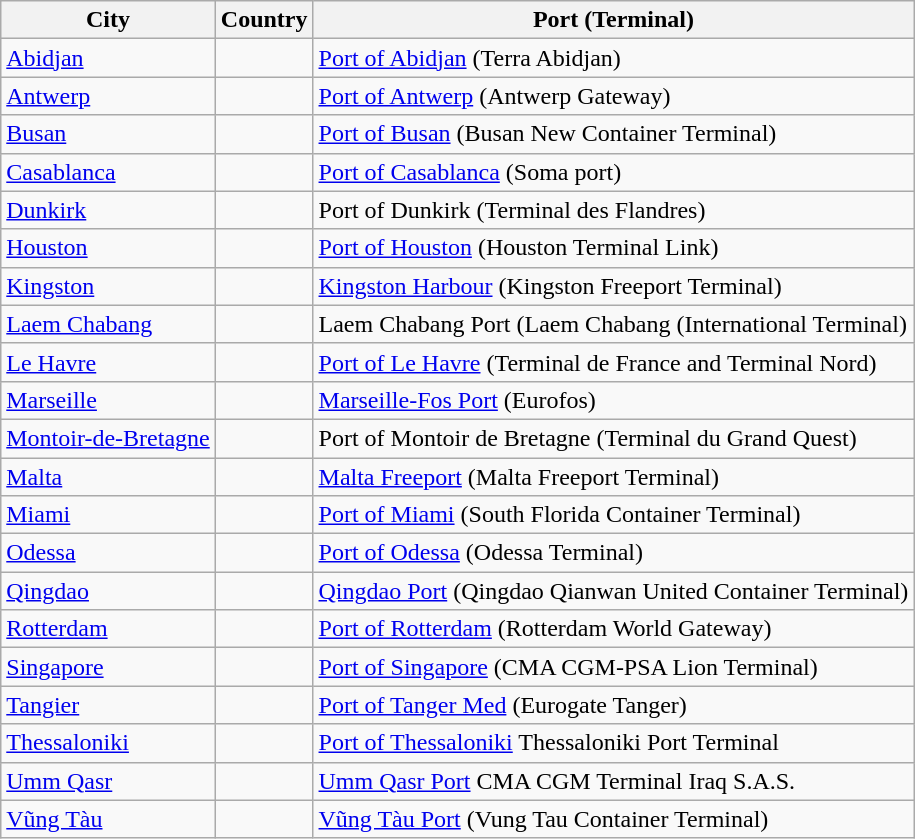<table class="wikitable sortable">
<tr>
<th>City</th>
<th>Country</th>
<th>Port (Terminal)</th>
</tr>
<tr>
<td><a href='#'>Abidjan</a></td>
<td></td>
<td><a href='#'>Port of Abidjan</a> (Terra Abidjan)</td>
</tr>
<tr>
<td><a href='#'>Antwerp</a></td>
<td></td>
<td><a href='#'>Port of Antwerp</a> (Antwerp Gateway)</td>
</tr>
<tr>
<td><a href='#'>Busan</a></td>
<td></td>
<td><a href='#'>Port of Busan</a> (Busan New Container Terminal)</td>
</tr>
<tr>
<td><a href='#'>Casablanca</a></td>
<td></td>
<td><a href='#'>Port of Casablanca</a> (Soma port)</td>
</tr>
<tr>
<td><a href='#'>Dunkirk</a></td>
<td></td>
<td>Port of Dunkirk (Terminal des Flandres)</td>
</tr>
<tr>
<td><a href='#'>Houston</a></td>
<td></td>
<td><a href='#'>Port of Houston</a> (Houston Terminal Link)</td>
</tr>
<tr>
<td><a href='#'>Kingston</a></td>
<td></td>
<td><a href='#'>Kingston Harbour</a> (Kingston Freeport Terminal)</td>
</tr>
<tr>
<td><a href='#'>Laem Chabang</a></td>
<td></td>
<td>Laem Chabang Port (Laem Chabang (International Terminal)</td>
</tr>
<tr>
<td><a href='#'>Le Havre</a></td>
<td></td>
<td><a href='#'>Port of Le Havre</a> (Terminal de France and Terminal Nord)</td>
</tr>
<tr>
<td><a href='#'>Marseille</a></td>
<td></td>
<td><a href='#'>Marseille-Fos Port</a> (Eurofos)</td>
</tr>
<tr>
<td><a href='#'>Montoir-de-Bretagne</a></td>
<td></td>
<td>Port of Montoir de Bretagne (Terminal du Grand Quest)</td>
</tr>
<tr>
<td><a href='#'>Malta</a></td>
<td></td>
<td><a href='#'>Malta Freeport</a> (Malta Freeport Terminal)</td>
</tr>
<tr>
<td><a href='#'>Miami</a></td>
<td></td>
<td><a href='#'>Port of Miami</a> (South Florida Container Terminal)</td>
</tr>
<tr>
<td><a href='#'>Odessa</a></td>
<td></td>
<td><a href='#'>Port of Odessa</a> (Odessa Terminal)</td>
</tr>
<tr>
<td><a href='#'>Qingdao</a></td>
<td></td>
<td><a href='#'>Qingdao Port</a> (Qingdao Qianwan United Container Terminal)</td>
</tr>
<tr>
<td><a href='#'>Rotterdam</a></td>
<td></td>
<td><a href='#'>Port of Rotterdam</a> (Rotterdam World Gateway)</td>
</tr>
<tr>
<td><a href='#'>Singapore</a></td>
<td></td>
<td><a href='#'>Port of Singapore</a> (CMA CGM-PSA Lion Terminal)</td>
</tr>
<tr>
<td><a href='#'>Tangier</a></td>
<td></td>
<td><a href='#'>Port of Tanger Med</a> (Eurogate Tanger)</td>
</tr>
<tr>
<td><a href='#'>Thessaloniki</a></td>
<td></td>
<td><a href='#'>Port of Thessaloniki</a> Thessaloniki Port Terminal</td>
</tr>
<tr>
<td><a href='#'>Umm Qasr</a></td>
<td></td>
<td><a href='#'>Umm Qasr Port</a> CMA CGM Terminal Iraq S.A.S.</td>
</tr>
<tr>
<td><a href='#'>Vũng Tàu</a></td>
<td></td>
<td><a href='#'>Vũng Tàu Port</a> (Vung Tau Container Terminal)</td>
</tr>
</table>
